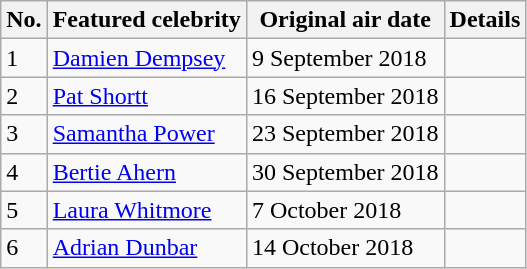<table class="wikitable">
<tr>
<th>No.</th>
<th>Featured celebrity</th>
<th>Original air date</th>
<th>Details</th>
</tr>
<tr>
<td>1</td>
<td><a href='#'>Damien Dempsey</a></td>
<td>9 September 2018</td>
<td></td>
</tr>
<tr>
<td>2</td>
<td><a href='#'>Pat Shortt</a></td>
<td>16 September 2018</td>
<td></td>
</tr>
<tr>
<td>3</td>
<td><a href='#'>Samantha Power</a></td>
<td>23 September 2018</td>
<td></td>
</tr>
<tr>
<td>4</td>
<td><a href='#'>Bertie Ahern</a></td>
<td>30 September 2018</td>
<td></td>
</tr>
<tr>
<td>5</td>
<td><a href='#'>Laura Whitmore</a></td>
<td>7 October 2018</td>
<td></td>
</tr>
<tr>
<td>6</td>
<td><a href='#'>Adrian Dunbar</a></td>
<td>14 October 2018</td>
<td></td>
</tr>
</table>
